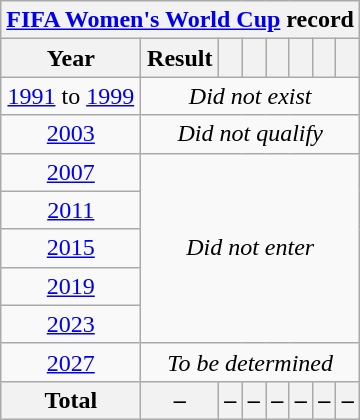<table class="wikitable" style="text-align: center;">
<tr>
<th colspan=9><a href='#'>FIFA Women's World Cup</a> record</th>
</tr>
<tr>
<th>Year</th>
<th>Result</th>
<th></th>
<th></th>
<th></th>
<th></th>
<th></th>
<th></th>
</tr>
<tr>
<td> <a href='#'>1991</a> to  <a href='#'>1999</a></td>
<td colspan=7><em>Did not exist</em></td>
</tr>
<tr>
<td> <a href='#'>2003</a></td>
<td colspan=7><em>Did not qualify</em></td>
</tr>
<tr>
<td> <a href='#'>2007</a></td>
<td colspan=7 rowspan=5><em>Did not enter</em></td>
</tr>
<tr>
<td> <a href='#'>2011</a></td>
</tr>
<tr>
<td> <a href='#'>2015</a></td>
</tr>
<tr>
<td> <a href='#'>2019</a></td>
</tr>
<tr>
<td> <a href='#'>2023</a></td>
</tr>
<tr>
<td> <a href='#'>2027</a></td>
<td colspan=7><em>To be determined</em></td>
</tr>
<tr>
<th>Total</th>
<th>–</th>
<th>–</th>
<th>–</th>
<th>–</th>
<th>–</th>
<th>–</th>
<th>–</th>
</tr>
</table>
